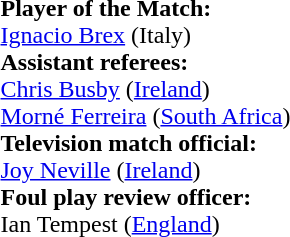<table style="width:100%">
<tr>
<td><br><strong>Player of the Match:</strong>
<br><a href='#'>Ignacio Brex</a> (Italy)<br><strong>Assistant referees:</strong>
<br><a href='#'>Chris Busby</a> (<a href='#'>Ireland</a>)
<br><a href='#'>Morné Ferreira</a> (<a href='#'>South Africa</a>)
<br><strong>Television match official:</strong>
<br><a href='#'>Joy Neville</a> (<a href='#'>Ireland</a>)
<br><strong>Foul play review officer:</strong>
<br>Ian Tempest (<a href='#'>England</a>)</td>
</tr>
</table>
